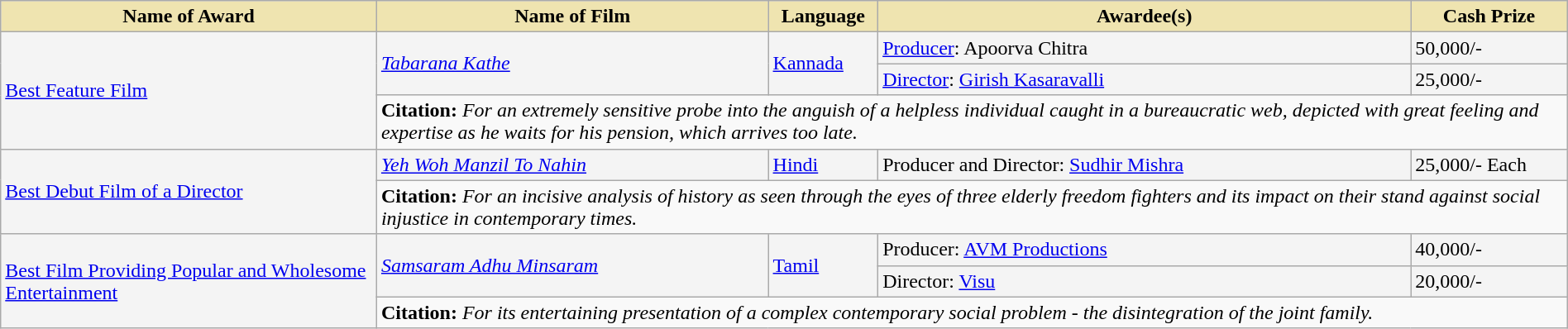<table class="wikitable" style="width:100%;">
<tr>
<th style="background-color:#EFE4B0;width:24%;">Name of Award</th>
<th style="background-color:#EFE4B0;width:25%;">Name of Film</th>
<th style="background-color:#EFE4B0;width:7%;">Language</th>
<th style="background-color:#EFE4B0;width:34%;">Awardee(s)</th>
<th style="background-color:#EFE4B0;width:10%;">Cash Prize</th>
</tr>
<tr style="background-color:#F4F4F4">
<td rowspan="3"><a href='#'>Best Feature Film</a></td>
<td rowspan="2"><em><a href='#'>Tabarana Kathe</a></em></td>
<td rowspan="2"><a href='#'>Kannada</a></td>
<td><a href='#'>Producer</a>: Apoorva Chitra</td>
<td> 50,000/-</td>
</tr>
<tr style="background-color:#F4F4F4">
<td><a href='#'>Director</a>: <a href='#'>Girish Kasaravalli</a></td>
<td> 25,000/-</td>
</tr>
<tr style="background-color:#F9F9F9">
<td colspan="4"><strong>Citation:</strong> <em>For an extremely sensitive probe into the anguish of a helpless individual caught in a bureaucratic web, depicted with great feeling and expertise as he waits for his pension, which arrives too late.</em></td>
</tr>
<tr style="background-color:#F4F4F4">
<td rowspan="2"><a href='#'>Best Debut Film of a Director</a></td>
<td><em><a href='#'>Yeh Woh Manzil To Nahin</a></em></td>
<td><a href='#'>Hindi</a></td>
<td>Producer and Director: <a href='#'>Sudhir Mishra</a></td>
<td> 25,000/- Each</td>
</tr>
<tr style="background-color:#F9F9F9">
<td colspan="4"><strong>Citation:</strong> <em>For an incisive analysis of history as seen through the eyes of three elderly freedom fighters and its impact on their stand against social injustice in contemporary times.</em></td>
</tr>
<tr style="background-color:#F4F4F4">
<td rowspan="3"><a href='#'>Best Film Providing Popular and Wholesome Entertainment</a></td>
<td rowspan="2"><em><a href='#'>Samsaram Adhu Minsaram</a></em></td>
<td rowspan="2"><a href='#'>Tamil</a></td>
<td>Producer: <a href='#'>AVM Productions</a></td>
<td> 40,000/-</td>
</tr>
<tr style="background-color:#F4F4F4">
<td>Director: <a href='#'>Visu</a></td>
<td> 20,000/-</td>
</tr>
<tr style="background-color:#F9F9F9">
<td colspan="4"><strong>Citation:</strong> <em>For its entertaining presentation of a complex contemporary social problem - the disintegration of the joint family.</em></td>
</tr>
</table>
